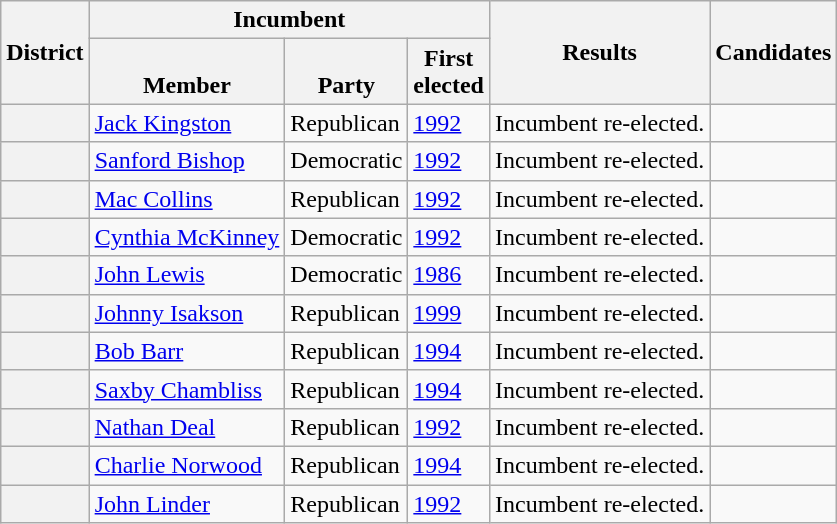<table class="wikitable sortable">
<tr>
<th rowspan=2>District</th>
<th colspan=3>Incumbent</th>
<th rowspan=2>Results</th>
<th rowspan=2 class="unsortable">Candidates</th>
</tr>
<tr valign=bottom>
<th>Member</th>
<th>Party</th>
<th>First<br>elected</th>
</tr>
<tr>
<th></th>
<td><a href='#'>Jack Kingston</a></td>
<td>Republican</td>
<td><a href='#'>1992</a></td>
<td>Incumbent re-elected.</td>
<td nowrap></td>
</tr>
<tr>
<th></th>
<td><a href='#'>Sanford Bishop</a></td>
<td>Democratic</td>
<td><a href='#'>1992</a></td>
<td>Incumbent re-elected.</td>
<td nowrap></td>
</tr>
<tr>
<th></th>
<td><a href='#'>Mac Collins</a></td>
<td>Republican</td>
<td><a href='#'>1992</a></td>
<td>Incumbent re-elected.</td>
<td nowrap></td>
</tr>
<tr>
<th></th>
<td><a href='#'>Cynthia McKinney</a></td>
<td>Democratic</td>
<td><a href='#'>1992</a></td>
<td>Incumbent re-elected.</td>
<td nowrap></td>
</tr>
<tr>
<th></th>
<td><a href='#'>John Lewis</a></td>
<td>Democratic</td>
<td><a href='#'>1986</a></td>
<td>Incumbent re-elected.</td>
<td nowrap></td>
</tr>
<tr>
<th></th>
<td><a href='#'>Johnny Isakson</a></td>
<td>Republican</td>
<td><a href='#'>1999</a></td>
<td>Incumbent re-elected.</td>
<td nowrap></td>
</tr>
<tr>
<th></th>
<td><a href='#'>Bob Barr</a></td>
<td>Republican</td>
<td><a href='#'>1994</a></td>
<td>Incumbent re-elected.</td>
<td nowrap></td>
</tr>
<tr>
<th></th>
<td><a href='#'>Saxby Chambliss</a></td>
<td>Republican</td>
<td><a href='#'>1994</a></td>
<td>Incumbent re-elected.</td>
<td nowrap></td>
</tr>
<tr>
<th></th>
<td><a href='#'>Nathan Deal</a></td>
<td>Republican</td>
<td><a href='#'>1992</a></td>
<td>Incumbent re-elected.</td>
<td nowrap></td>
</tr>
<tr>
<th></th>
<td><a href='#'>Charlie Norwood</a></td>
<td>Republican</td>
<td><a href='#'>1994</a></td>
<td>Incumbent re-elected.</td>
<td nowrap></td>
</tr>
<tr>
<th></th>
<td><a href='#'>John Linder</a></td>
<td>Republican</td>
<td><a href='#'>1992</a></td>
<td>Incumbent re-elected.</td>
<td nowrap></td>
</tr>
</table>
